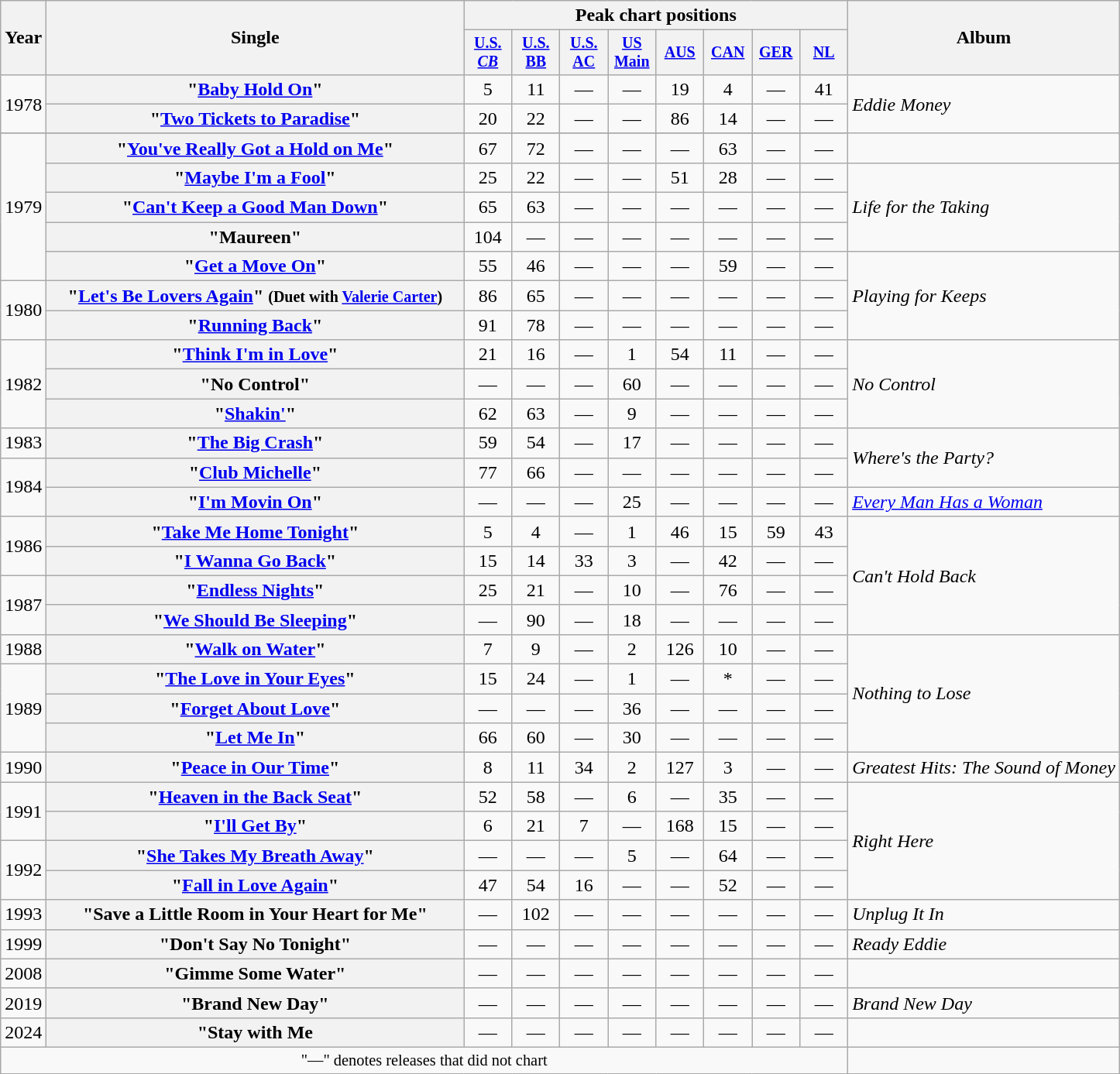<table class="wikitable plainrowheaders" style="text-align:center;">
<tr>
<th rowspan="2">Year</th>
<th rowspan="2" style="width:22em;">Single</th>
<th colspan="8">Peak chart positions</th>
<th rowspan="2">Album</th>
</tr>
<tr style="font-size:smaller;">
<th width="35"><a href='#'>U.S. <em>CB</em></a><br></th>
<th width="35"><a href='#'>U.S. BB</a><br></th>
<th width="35"><a href='#'>U.S. AC</a><br></th>
<th width="35"><a href='#'>US Main</a><br></th>
<th width="35"><a href='#'>AUS</a><br></th>
<th width="35"><a href='#'>CAN</a><br></th>
<th width="35"><a href='#'>GER</a><br></th>
<th width="35"><a href='#'>NL</a><br></th>
</tr>
<tr>
<td rowspan="2">1978</td>
<th scope="row">"<a href='#'>Baby Hold On</a>"</th>
<td>5</td>
<td>11</td>
<td>—</td>
<td>—</td>
<td>19</td>
<td>4</td>
<td>—</td>
<td>41</td>
<td align="left" rowspan="3"><em>Eddie Money</em></td>
</tr>
<tr>
<th scope="row">"<a href='#'>Two Tickets to Paradise</a>"</th>
<td>20</td>
<td>22</td>
<td>—</td>
<td>—</td>
<td>86</td>
<td>14</td>
<td>—</td>
<td>—</td>
</tr>
<tr>
</tr>
<tr>
<td rowspan="5">1979</td>
<th scope="row">"<a href='#'>You've Really Got a Hold on Me</a>"</th>
<td>67</td>
<td>72</td>
<td>—</td>
<td>—</td>
<td>—</td>
<td>63</td>
<td>—</td>
<td>—</td>
</tr>
<tr>
<th scope="row">"<a href='#'>Maybe I'm a Fool</a>"</th>
<td>25</td>
<td>22</td>
<td>—</td>
<td>—</td>
<td>51</td>
<td>28</td>
<td>—</td>
<td>—</td>
<td align="left" rowspan="3"><em>Life for the Taking</em></td>
</tr>
<tr>
<th scope="row">"<a href='#'>Can't Keep a Good Man Down</a>"</th>
<td>65</td>
<td>63</td>
<td>—</td>
<td>—</td>
<td>—</td>
<td>—</td>
<td>—</td>
<td>—</td>
</tr>
<tr>
<th scope="row">"Maureen"</th>
<td>104</td>
<td>—</td>
<td>—</td>
<td>—</td>
<td>—</td>
<td>—</td>
<td>—</td>
<td>—</td>
</tr>
<tr>
<th scope="row">"<a href='#'>Get a Move On</a>"</th>
<td>55</td>
<td>46</td>
<td>—</td>
<td>—</td>
<td>—</td>
<td>59</td>
<td>—</td>
<td>—</td>
<td align="left" rowspan="3"><em>Playing for Keeps</em></td>
</tr>
<tr>
<td rowspan="2">1980</td>
<th scope="row">"<a href='#'>Let's Be Lovers Again</a>" <small>(Duet with <a href='#'>Valerie Carter</a>)</small></th>
<td>86</td>
<td>65</td>
<td>—</td>
<td>—</td>
<td>—</td>
<td>—</td>
<td>—</td>
<td>—</td>
</tr>
<tr>
<th scope="row">"<a href='#'>Running Back</a>"</th>
<td>91</td>
<td>78</td>
<td>—</td>
<td>—</td>
<td>—</td>
<td>—</td>
<td>—</td>
<td>—</td>
</tr>
<tr>
<td rowspan="3">1982</td>
<th scope="row">"<a href='#'>Think I'm in Love</a>"</th>
<td>21</td>
<td>16</td>
<td>—</td>
<td>1</td>
<td>54</td>
<td>11</td>
<td>—</td>
<td>—</td>
<td align="left" rowspan="3"><em>No Control</em></td>
</tr>
<tr>
<th scope="row">"No Control"</th>
<td>—</td>
<td>—</td>
<td>—</td>
<td>60</td>
<td>—</td>
<td>—</td>
<td>—</td>
<td>—</td>
</tr>
<tr>
<th scope="row">"<a href='#'>Shakin'</a>"</th>
<td>62</td>
<td>63</td>
<td>—</td>
<td>9</td>
<td>—</td>
<td>—</td>
<td>—</td>
<td>—</td>
</tr>
<tr>
<td>1983</td>
<th scope="row">"<a href='#'>The Big Crash</a>"</th>
<td>59</td>
<td>54</td>
<td>—</td>
<td>17</td>
<td>—</td>
<td>—</td>
<td>—</td>
<td>—</td>
<td align="left" rowspan="2"><em>Where's the Party?</em></td>
</tr>
<tr>
<td rowspan="2">1984</td>
<th scope="row">"<a href='#'>Club Michelle</a>"</th>
<td>77</td>
<td>66</td>
<td>—</td>
<td>—</td>
<td>—</td>
<td>—</td>
<td>—</td>
<td>—</td>
</tr>
<tr>
<th scope="row">"<a href='#'>I'm Movin On</a>"</th>
<td>—</td>
<td>—</td>
<td>—</td>
<td>25</td>
<td>—</td>
<td>—</td>
<td>—</td>
<td>—</td>
<td align="left"><em><a href='#'>Every Man Has a Woman</a></em></td>
</tr>
<tr>
<td rowspan="2">1986</td>
<th scope="row">"<a href='#'>Take Me Home Tonight</a>"</th>
<td>5</td>
<td>4</td>
<td>—</td>
<td>1</td>
<td>46</td>
<td>15</td>
<td>59</td>
<td>43</td>
<td align="left" rowspan="4"><em>Can't Hold Back</em></td>
</tr>
<tr>
<th scope="row">"<a href='#'>I Wanna Go Back</a>"</th>
<td>15</td>
<td>14</td>
<td>33</td>
<td>3</td>
<td>—</td>
<td>42</td>
<td>—</td>
<td>—</td>
</tr>
<tr>
<td rowspan="2">1987</td>
<th scope="row">"<a href='#'>Endless Nights</a>"</th>
<td>25</td>
<td>21</td>
<td>—</td>
<td>10</td>
<td>—</td>
<td>76</td>
<td>—</td>
<td>—</td>
</tr>
<tr>
<th scope="row">"<a href='#'>We Should Be Sleeping</a>"</th>
<td>—</td>
<td>90</td>
<td>—</td>
<td>18</td>
<td>—</td>
<td>—</td>
<td>—</td>
<td>—</td>
</tr>
<tr>
<td>1988</td>
<th scope="row">"<a href='#'>Walk on Water</a>"</th>
<td>7</td>
<td>9</td>
<td>—</td>
<td>2</td>
<td>126</td>
<td>10</td>
<td>—</td>
<td>—</td>
<td align="left" rowspan="4"><em>Nothing to Lose</em></td>
</tr>
<tr>
<td rowspan="3">1989</td>
<th scope="row">"<a href='#'>The Love in Your Eyes</a>"</th>
<td>15</td>
<td>24</td>
<td>—</td>
<td>1</td>
<td>—</td>
<td>*</td>
<td>—</td>
<td>—</td>
</tr>
<tr>
<th scope="row">"<a href='#'>Forget About Love</a>"</th>
<td>—</td>
<td>—</td>
<td>—</td>
<td>36</td>
<td>—</td>
<td>—</td>
<td>—</td>
<td>—</td>
</tr>
<tr>
<th scope="row">"<a href='#'>Let Me In</a>"</th>
<td>66</td>
<td>60</td>
<td>—</td>
<td>30</td>
<td>—</td>
<td>—</td>
<td>—</td>
<td>—</td>
</tr>
<tr>
<td>1990</td>
<th scope="row">"<a href='#'>Peace in Our Time</a>"</th>
<td>8</td>
<td>11</td>
<td>34</td>
<td>2</td>
<td>127</td>
<td>3</td>
<td>—</td>
<td>—</td>
<td align="left"><em>Greatest Hits: The Sound of Money</em></td>
</tr>
<tr>
<td rowspan="2">1991</td>
<th scope="row">"<a href='#'>Heaven in the Back Seat</a>"</th>
<td>52</td>
<td>58</td>
<td>—</td>
<td>6</td>
<td>—</td>
<td>35</td>
<td>—</td>
<td>—</td>
<td align="left" rowspan="4"><em>Right Here</em></td>
</tr>
<tr>
<th scope="row">"<a href='#'>I'll Get By</a>"</th>
<td>6</td>
<td>21</td>
<td>7</td>
<td>—</td>
<td>168</td>
<td>15</td>
<td>—</td>
<td>—</td>
</tr>
<tr>
<td rowspan="2">1992</td>
<th scope="row">"<a href='#'>She Takes My Breath Away</a>"</th>
<td>—</td>
<td>—</td>
<td>—</td>
<td>5</td>
<td>—</td>
<td>64</td>
<td>—</td>
<td>—</td>
</tr>
<tr>
<th scope="row">"<a href='#'>Fall in Love Again</a>"</th>
<td>47</td>
<td>54</td>
<td>16</td>
<td>—</td>
<td>—</td>
<td>52</td>
<td>—</td>
<td>—</td>
</tr>
<tr>
<td>1993</td>
<th scope="row">"Save a Little Room in Your Heart for Me"</th>
<td>—</td>
<td>102</td>
<td>—</td>
<td>—</td>
<td>—</td>
<td>—</td>
<td>—</td>
<td>—</td>
<td align="left"><em>Unplug It In</em></td>
</tr>
<tr>
<td>1999</td>
<th scope="row">"Don't Say No Tonight"</th>
<td>—</td>
<td>—</td>
<td>—</td>
<td>—</td>
<td>—</td>
<td>—</td>
<td>—</td>
<td>—</td>
<td align="left"><em>Ready Eddie</em></td>
</tr>
<tr>
<td>2008</td>
<th scope="row">"Gimme Some Water" </th>
<td>—</td>
<td>—</td>
<td>—</td>
<td>—</td>
<td>—</td>
<td>—</td>
<td>—</td>
<td>—</td>
<td></td>
</tr>
<tr>
<td>2019</td>
<th scope="row">"Brand New Day"</th>
<td>—</td>
<td>—</td>
<td>—</td>
<td>—</td>
<td>—</td>
<td>—</td>
<td>—</td>
<td>—</td>
<td align="left"><em>Brand New Day</em></td>
</tr>
<tr>
<td>2024</td>
<th scope="row">"Stay with Me</th>
<td>—</td>
<td>—</td>
<td>—</td>
<td>—</td>
<td>—</td>
<td>—</td>
<td>—</td>
<td>—</td>
<td></td>
</tr>
<tr>
<td colspan="10" style="font-size:85%">"—" denotes releases that did not chart</td>
</tr>
</table>
